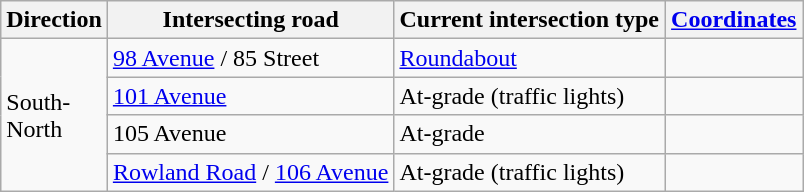<table class="wikitable">
<tr>
<th align="left" valign="center" width=60>Direction</th>
<th align="left" valign="center">Intersecting road</th>
<th align="left">Current intersection type</th>
<th width="85px"><a href='#'>Coordinates</a></th>
</tr>
<tr>
<td rowspan=4>South-North</td>
<td><a href='#'>98 Avenue</a> / 85 Street</td>
<td><a href='#'>Roundabout</a></td>
<td><small></small></td>
</tr>
<tr>
<td><a href='#'>101 Avenue</a></td>
<td>At-grade (traffic lights)</td>
<td><small></small></td>
</tr>
<tr>
<td>105 Avenue</td>
<td>At-grade</td>
<td><small></small></td>
</tr>
<tr>
<td><a href='#'>Rowland Road</a> / <a href='#'>106 Avenue</a></td>
<td>At-grade (traffic lights)</td>
<td><small></small></td>
</tr>
</table>
